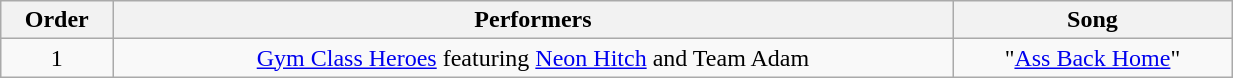<table class="wikitable" style="text-align:center; width:65%;">
<tr>
<th>Order</th>
<th>Performers</th>
<th>Song</th>
</tr>
<tr>
<td>1</td>
<td><a href='#'>Gym Class Heroes</a> featuring <a href='#'>Neon Hitch</a> and Team Adam</td>
<td>"<a href='#'>Ass Back Home</a>"</td>
</tr>
</table>
